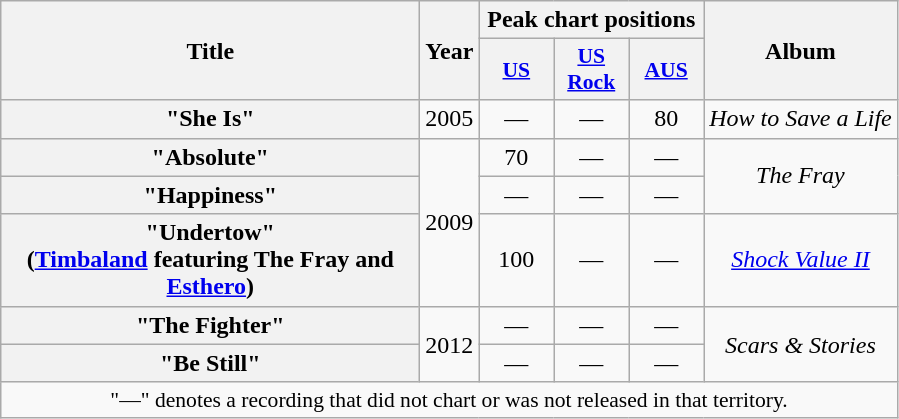<table class="wikitable plainrowheaders" style="text-align:center;">
<tr>
<th scope="col" rowspan="2" style="width:17em;">Title</th>
<th scope="col" rowspan="2">Year</th>
<th scope="col" colspan="3">Peak chart positions</th>
<th scope="col" rowspan="2">Album</th>
</tr>
<tr>
<th scope="col" style="width:3em;font-size:90%;"><a href='#'>US</a><br></th>
<th scope="col" style="width:3em;font-size:90%;"><a href='#'>US<br>Rock</a><br></th>
<th scope="col" style="width:3em;font-size:90%;"><a href='#'>AUS</a><br></th>
</tr>
<tr>
<th scope="row">"She Is"</th>
<td>2005</td>
<td>—</td>
<td>—</td>
<td>80</td>
<td><em>How to Save a Life</em></td>
</tr>
<tr>
<th scope="row">"Absolute"</th>
<td rowspan="3">2009</td>
<td>70</td>
<td>—</td>
<td>—</td>
<td rowspan="2"><em>The Fray</em></td>
</tr>
<tr>
<th scope="row">"Happiness"</th>
<td>—</td>
<td>—</td>
<td>—</td>
</tr>
<tr>
<th scope="row">"Undertow"<br><span>(<a href='#'>Timbaland</a> featuring The Fray and <a href='#'>Esthero</a>)</span></th>
<td>100</td>
<td>—</td>
<td>—</td>
<td><em><a href='#'>Shock Value II</a></em></td>
</tr>
<tr>
<th scope="row">"The Fighter"</th>
<td rowspan="2">2012</td>
<td>—</td>
<td>—</td>
<td>—</td>
<td rowspan="2"><em>Scars & Stories</em></td>
</tr>
<tr>
<th scope="row">"Be Still"</th>
<td>—</td>
<td>—</td>
<td>—</td>
</tr>
<tr>
<td colspan="10" style="font-size:90%">"—" denotes a recording that did not chart or was not released in that territory.</td>
</tr>
</table>
